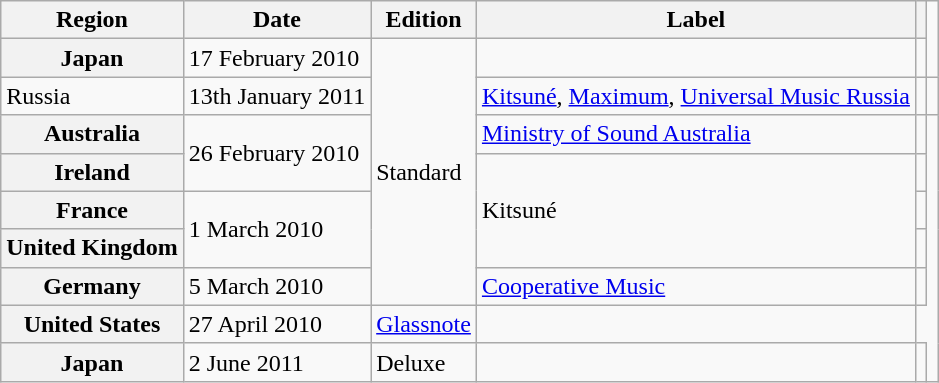<table class="wikitable plainrowheaders">
<tr>
<th scope="col">Region</th>
<th scope="col">Date</th>
<th scope="col">Edition</th>
<th scope="col">Label</th>
<th scope="col"></th>
</tr>
<tr>
<th scope="row">Japan</th>
<td>17 February 2010</td>
<td rowspan="7">Standard</td>
<td></td>
<td align="center"></td>
</tr>
<tr>
<td scope="col">Russia</td>
<td scope="col">13th January 2011</td>
<td scope="col"><a href='#'>Kitsuné</a>, <a href='#'>Maximum</a>, <a href='#'>Universal Music Russia</a></td>
<td align="center"></td>
<td scope="col"></td>
</tr>
<tr>
<th scope="row">Australia</th>
<td rowspan="2">26 February 2010</td>
<td><a href='#'>Ministry of Sound Australia</a></td>
<td align="center"></td>
</tr>
<tr>
<th scope="row">Ireland</th>
<td rowspan="3">Kitsuné</td>
<td align="center"></td>
</tr>
<tr>
<th scope="row">France</th>
<td rowspan="2">1 March 2010</td>
<td align="center"></td>
</tr>
<tr>
<th scope="row">United Kingdom</th>
<td align="center"></td>
</tr>
<tr>
<th scope="row">Germany</th>
<td>5 March 2010</td>
<td><a href='#'>Cooperative Music</a></td>
<td align="center"></td>
</tr>
<tr>
<th scope="row">United States</th>
<td>27 April 2010</td>
<td><a href='#'>Glassnote</a></td>
<td align="center"></td>
</tr>
<tr>
<th scope="row">Japan</th>
<td>2 June 2011</td>
<td>Deluxe</td>
<td></td>
<td align="center"></td>
</tr>
</table>
